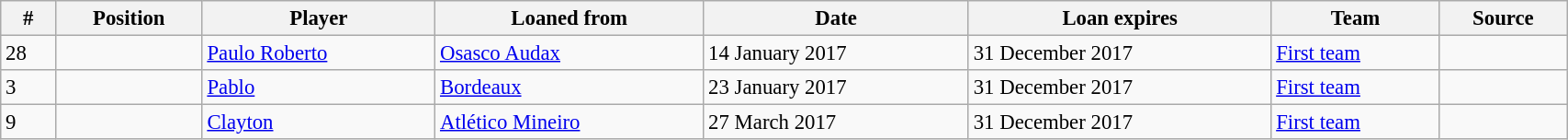<table class="wikitable sortable" style="width:90%; text-align:center; font-size:95%; text-align:left;">
<tr>
<th>#</th>
<th>Position</th>
<th>Player</th>
<th>Loaned from</th>
<th>Date</th>
<th>Loan expires</th>
<th>Team</th>
<th>Source</th>
</tr>
<tr>
<td>28</td>
<td></td>
<td> <a href='#'>Paulo Roberto</a></td>
<td> <a href='#'>Osasco Audax</a></td>
<td>14 January 2017</td>
<td>31 December 2017 </td>
<td><a href='#'>First team</a></td>
<td></td>
</tr>
<tr>
<td>3</td>
<td></td>
<td> <a href='#'>Pablo</a></td>
<td> <a href='#'>Bordeaux</a></td>
<td>23 January 2017</td>
<td>31 December 2017</td>
<td><a href='#'>First team</a></td>
<td></td>
</tr>
<tr>
<td>9</td>
<td></td>
<td> <a href='#'>Clayton</a></td>
<td> <a href='#'>Atlético Mineiro</a></td>
<td>27 March 2017</td>
<td>31 December 2017 </td>
<td><a href='#'>First team</a></td>
<td></td>
</tr>
</table>
